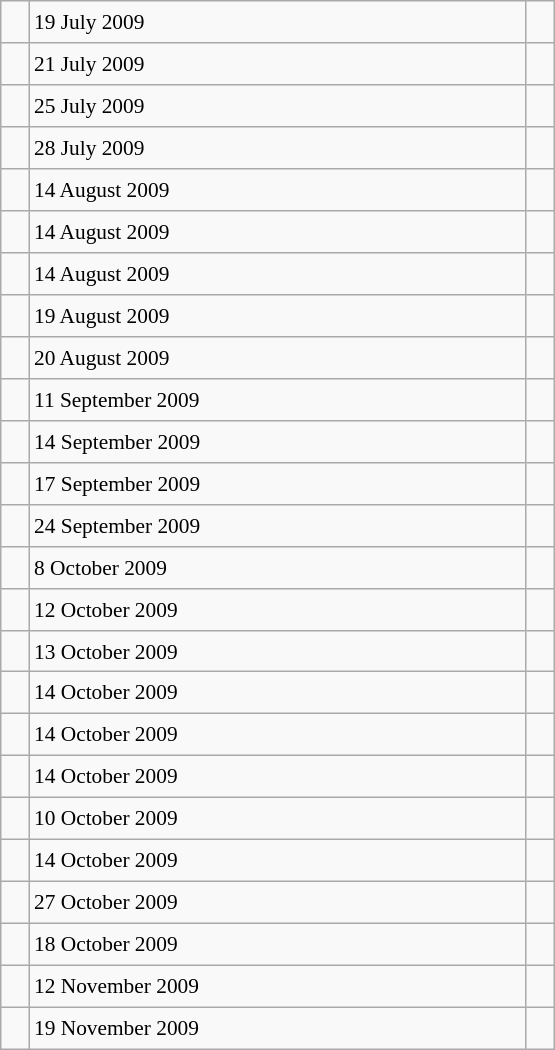<table class="wikitable" style="font-size: 89%; float: left; width: 26em; margin-right: 1em; height: 700px">
<tr>
<td></td>
<td>19 July 2009</td>
<td></td>
</tr>
<tr>
<td></td>
<td>21 July 2009</td>
<td></td>
</tr>
<tr>
<td></td>
<td>25 July 2009</td>
<td></td>
</tr>
<tr>
<td></td>
<td>28 July 2009</td>
<td></td>
</tr>
<tr>
<td></td>
<td>14 August 2009</td>
<td></td>
</tr>
<tr>
<td></td>
<td>14 August 2009</td>
<td></td>
</tr>
<tr>
<td></td>
<td>14 August 2009</td>
<td></td>
</tr>
<tr>
<td></td>
<td>19 August 2009</td>
<td></td>
</tr>
<tr>
<td></td>
<td>20 August 2009</td>
<td></td>
</tr>
<tr>
<td></td>
<td>11 September 2009</td>
<td></td>
</tr>
<tr>
<td></td>
<td>14 September 2009</td>
<td></td>
</tr>
<tr>
<td></td>
<td>17 September 2009</td>
<td></td>
</tr>
<tr>
<td></td>
<td>24 September 2009</td>
<td></td>
</tr>
<tr>
<td></td>
<td>8 October 2009</td>
<td></td>
</tr>
<tr>
<td></td>
<td>12 October 2009</td>
<td></td>
</tr>
<tr>
<td></td>
<td>13 October 2009</td>
<td></td>
</tr>
<tr>
<td></td>
<td>14 October 2009</td>
<td></td>
</tr>
<tr>
<td></td>
<td>14 October 2009</td>
<td></td>
</tr>
<tr>
<td></td>
<td>14 October 2009</td>
<td></td>
</tr>
<tr>
<td></td>
<td>10 October 2009</td>
<td></td>
</tr>
<tr>
<td></td>
<td>14 October 2009</td>
<td></td>
</tr>
<tr>
<td></td>
<td>27 October 2009</td>
<td></td>
</tr>
<tr>
<td></td>
<td>18 October 2009</td>
<td></td>
</tr>
<tr>
<td></td>
<td>12 November 2009</td>
<td></td>
</tr>
<tr>
<td></td>
<td>19 November 2009</td>
<td></td>
</tr>
</table>
